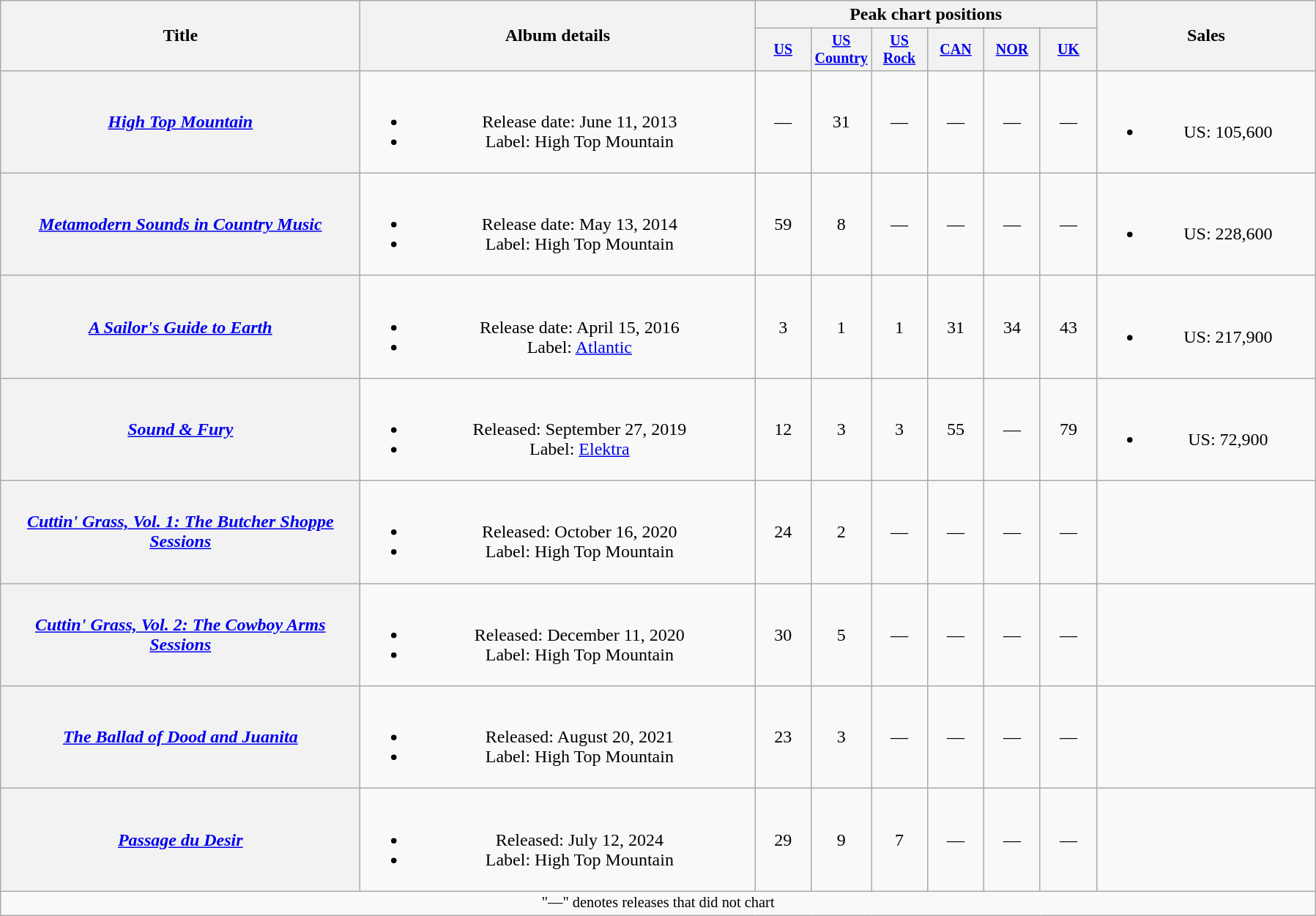<table class="wikitable plainrowheaders" style="text-align:center;">
<tr>
<th rowspan="2" style="width:20em;">Title</th>
<th rowspan="2" style="width:22em;">Album details</th>
<th colspan="6">Peak chart positions</th>
<th rowspan="2" style="width:12em;">Sales</th>
</tr>
<tr style="font-size:smaller;">
<th style="width:45px;"><a href='#'>US</a><br></th>
<th style="width:45px;"><a href='#'>US<br>Country</a><br></th>
<th style="width:45px;"><a href='#'>US<br>Rock</a><br></th>
<th style="width:45px;"><a href='#'>CAN</a><br></th>
<th style="width:45px;"><a href='#'>NOR</a><br></th>
<th style="width:45px;"><a href='#'>UK</a><br></th>
</tr>
<tr>
<th scope="row"><em><a href='#'>High Top Mountain</a></em></th>
<td><br><ul><li>Release date: June 11, 2013</li><li>Label: High Top Mountain</li></ul></td>
<td>—</td>
<td>31</td>
<td>—</td>
<td>—</td>
<td>—</td>
<td>—</td>
<td><br><ul><li>US: 105,600</li></ul></td>
</tr>
<tr>
<th scope="row"><em><a href='#'>Metamodern Sounds in Country Music</a></em></th>
<td><br><ul><li>Release date: May 13, 2014</li><li>Label: High Top Mountain</li></ul></td>
<td>59</td>
<td>8</td>
<td>—</td>
<td>—</td>
<td>—</td>
<td>—</td>
<td><br><ul><li>US: 228,600</li></ul></td>
</tr>
<tr>
<th scope="row"><em><a href='#'>A Sailor's Guide to Earth</a></em></th>
<td><br><ul><li>Release date: April 15, 2016</li><li>Label: <a href='#'>Atlantic</a></li></ul></td>
<td>3</td>
<td>1</td>
<td>1</td>
<td>31</td>
<td>34</td>
<td>43</td>
<td><br><ul><li>US: 217,900</li></ul></td>
</tr>
<tr>
<th scope="row"><em><a href='#'>Sound & Fury</a></em></th>
<td><br><ul><li>Released: September 27, 2019</li><li>Label: <a href='#'>Elektra</a></li></ul></td>
<td>12</td>
<td>3</td>
<td>3</td>
<td>55</td>
<td>—</td>
<td>79</td>
<td><br><ul><li>US: 72,900</li></ul></td>
</tr>
<tr>
<th scope="row"><em><a href='#'>Cuttin' Grass, Vol. 1: The Butcher Shoppe Sessions</a></em></th>
<td><br><ul><li>Released: October 16, 2020</li><li>Label: High Top Mountain</li></ul></td>
<td>24</td>
<td>2</td>
<td>—</td>
<td>—</td>
<td>—</td>
<td>—</td>
<td></td>
</tr>
<tr>
<th scope="row"><em><a href='#'>Cuttin' Grass, Vol. 2: The Cowboy Arms Sessions</a></em></th>
<td><br><ul><li>Released: December 11, 2020</li><li>Label: High Top Mountain</li></ul></td>
<td>30</td>
<td>5</td>
<td>—</td>
<td>—</td>
<td>—</td>
<td>—</td>
<td></td>
</tr>
<tr>
<th scope="row"><em><a href='#'>The Ballad of Dood and Juanita</a></em></th>
<td><br><ul><li>Released: August 20, 2021</li><li>Label: High Top Mountain</li></ul></td>
<td>23</td>
<td>3</td>
<td>—</td>
<td>—</td>
<td>—</td>
<td>—</td>
<td></td>
</tr>
<tr>
<th scope="row"><em><a href='#'>Passage du Desir</a></em><br></th>
<td><br><ul><li>Released: July 12, 2024</li><li>Label: High Top Mountain</li></ul></td>
<td>29</td>
<td>9</td>
<td>7</td>
<td>—</td>
<td>—</td>
<td>—</td>
<td></td>
</tr>
<tr>
<td colspan="9" style="font-size:85%">"—" denotes releases that did not chart</td>
</tr>
</table>
